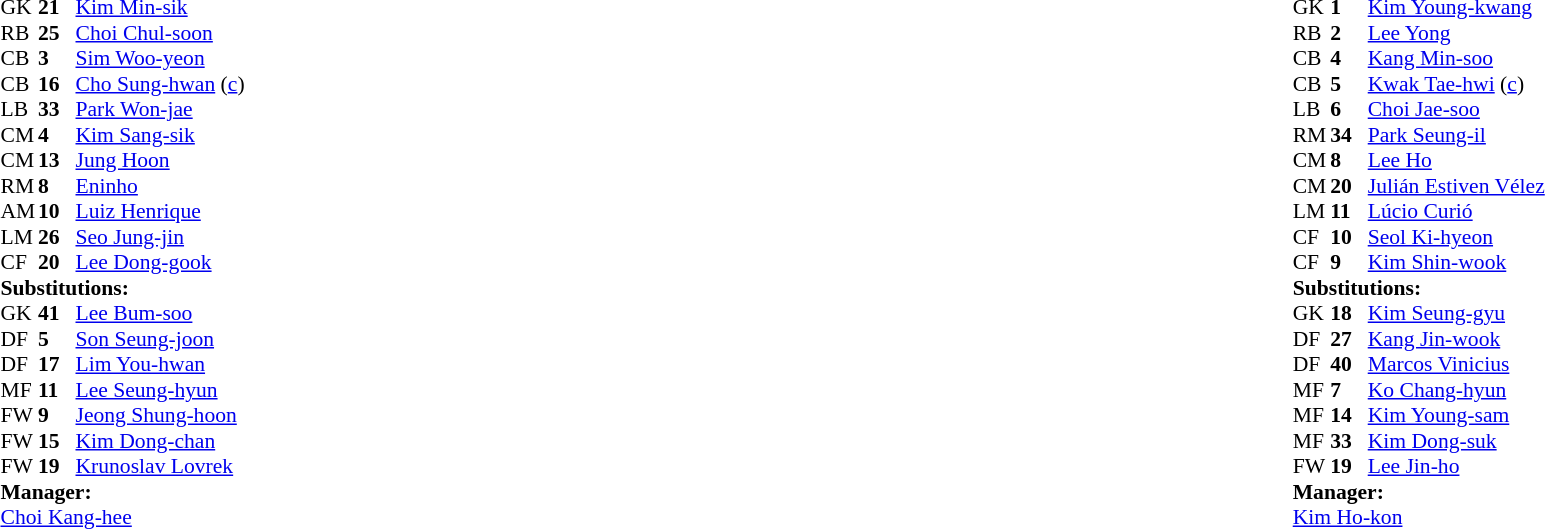<table width="100%">
<tr>
<td valign="top" width="50%"><br><table style="font-size: 90%" cellspacing="0" cellpadding="0">
<tr>
<th width=25></th>
<th width=25></th>
</tr>
<tr>
<td>GK</td>
<td><strong>21</strong></td>
<td> <a href='#'>Kim Min-sik</a></td>
<td></td>
</tr>
<tr>
<td>RB</td>
<td><strong>25</strong></td>
<td> <a href='#'>Choi Chul-soon</a></td>
</tr>
<tr>
<td>CB</td>
<td><strong>3</strong></td>
<td> <a href='#'>Sim Woo-yeon</a></td>
</tr>
<tr>
<td>CB</td>
<td><strong>16</strong></td>
<td> <a href='#'>Cho Sung-hwan</a> (<a href='#'>c</a>)</td>
</tr>
<tr>
<td>LB</td>
<td><strong>33</strong></td>
<td> <a href='#'>Park Won-jae</a></td>
</tr>
<tr>
<td>CM</td>
<td><strong>4</strong></td>
<td> <a href='#'>Kim Sang-sik</a></td>
<td></td>
</tr>
<tr>
<td>CM</td>
<td><strong>13</strong></td>
<td> <a href='#'>Jung Hoon</a></td>
<td></td>
<td></td>
</tr>
<tr>
<td>RM</td>
<td><strong>8</strong></td>
<td> <a href='#'>Eninho</a></td>
<td></td>
</tr>
<tr>
<td>AM</td>
<td><strong>10</strong></td>
<td> <a href='#'>Luiz Henrique</a></td>
<td></td>
</tr>
<tr>
<td>LM</td>
<td><strong>26</strong></td>
<td> <a href='#'>Seo Jung-jin</a></td>
<td></td>
<td></td>
</tr>
<tr>
<td>CF</td>
<td><strong>20</strong></td>
<td> <a href='#'>Lee Dong-gook</a></td>
<td></td>
<td></td>
</tr>
<tr>
<td colspan=3><strong>Substitutions:</strong></td>
</tr>
<tr>
<td>GK</td>
<td><strong>41</strong></td>
<td> <a href='#'>Lee Bum-soo</a></td>
</tr>
<tr>
<td>DF</td>
<td><strong>5</strong></td>
<td> <a href='#'>Son Seung-joon</a></td>
<td></td>
<td></td>
</tr>
<tr>
<td>DF</td>
<td><strong>17</strong></td>
<td> <a href='#'>Lim You-hwan</a></td>
</tr>
<tr>
<td>MF</td>
<td><strong>11</strong></td>
<td> <a href='#'>Lee Seung-hyun</a></td>
<td></td>
<td></td>
</tr>
<tr>
<td>FW</td>
<td><strong>9</strong></td>
<td> <a href='#'>Jeong Shung-hoon</a></td>
<td></td>
<td></td>
</tr>
<tr>
<td>FW</td>
<td><strong>15</strong></td>
<td> <a href='#'>Kim Dong-chan</a></td>
</tr>
<tr>
<td>FW</td>
<td><strong>19</strong></td>
<td> <a href='#'>Krunoslav Lovrek</a></td>
</tr>
<tr>
<td colspan=3><strong>Manager:</strong></td>
</tr>
<tr>
<td colspan=4> <a href='#'>Choi Kang-hee</a></td>
</tr>
</table>
</td>
<td valign="top"></td>
<td valign="top" width="50%"><br><table style="font-size: 90%" cellspacing="0" cellpadding="0"  align="center">
<tr>
<th width="25"></th>
<th width="25"></th>
</tr>
<tr>
<td>GK</td>
<td><strong>1</strong></td>
<td> <a href='#'>Kim Young-kwang</a></td>
</tr>
<tr>
<td>RB</td>
<td><strong>2</strong></td>
<td> <a href='#'>Lee Yong</a></td>
</tr>
<tr>
<td>CB</td>
<td><strong>4</strong></td>
<td> <a href='#'>Kang Min-soo</a></td>
</tr>
<tr>
<td>CB</td>
<td><strong>5</strong></td>
<td> <a href='#'>Kwak Tae-hwi</a> (<a href='#'>c</a>)</td>
</tr>
<tr>
<td>LB</td>
<td><strong>6</strong></td>
<td> <a href='#'>Choi Jae-soo</a></td>
<td></td>
</tr>
<tr>
<td>RM</td>
<td><strong>34</strong></td>
<td> <a href='#'>Park Seung-il</a></td>
<td></td>
<td></td>
</tr>
<tr>
<td>CM</td>
<td><strong>8</strong></td>
<td> <a href='#'>Lee Ho</a></td>
</tr>
<tr>
<td>CM</td>
<td><strong>20</strong></td>
<td> <a href='#'>Julián Estiven Vélez</a></td>
<td></td>
<td></td>
</tr>
<tr>
<td>LM</td>
<td><strong>11</strong></td>
<td> <a href='#'>Lúcio Curió</a></td>
</tr>
<tr>
<td>CF</td>
<td><strong>10</strong></td>
<td> <a href='#'>Seol Ki-hyeon</a></td>
</tr>
<tr>
<td>CF</td>
<td><strong>9</strong></td>
<td> <a href='#'>Kim Shin-wook</a></td>
<td></td>
<td></td>
</tr>
<tr>
<td colspan=3><strong>Substitutions:</strong></td>
</tr>
<tr>
<td>GK</td>
<td><strong>18</strong></td>
<td> <a href='#'>Kim Seung-gyu</a></td>
</tr>
<tr>
<td>DF</td>
<td><strong>27</strong></td>
<td> <a href='#'>Kang Jin-wook</a></td>
</tr>
<tr>
<td>DF</td>
<td><strong>40</strong></td>
<td> <a href='#'>Marcos Vinicius</a></td>
</tr>
<tr>
<td>MF</td>
<td><strong>7</strong></td>
<td> <a href='#'>Ko Chang-hyun</a></td>
<td></td>
<td></td>
</tr>
<tr>
<td>MF</td>
<td><strong>14</strong></td>
<td> <a href='#'>Kim Young-sam</a></td>
</tr>
<tr>
<td>MF</td>
<td><strong>33</strong></td>
<td> <a href='#'>Kim Dong-suk</a></td>
<td></td>
<td></td>
</tr>
<tr>
<td>FW</td>
<td><strong>19</strong></td>
<td> <a href='#'>Lee Jin-ho</a></td>
<td></td>
<td></td>
</tr>
<tr>
<td colspan=3><strong>Manager:</strong></td>
</tr>
<tr>
<td colspan=4> <a href='#'>Kim Ho-kon</a></td>
</tr>
</table>
</td>
</tr>
</table>
